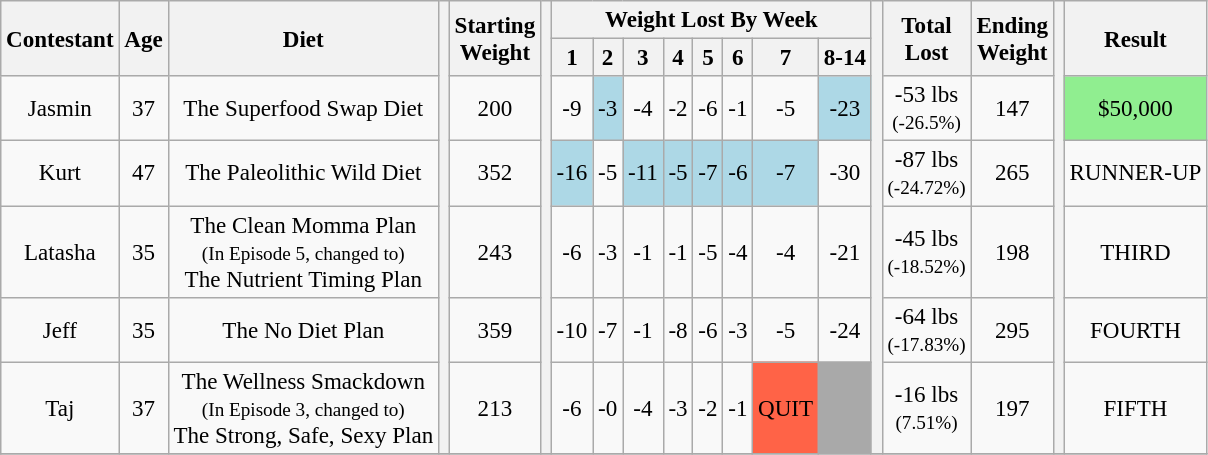<table class="wikitable" border="2" style="text-align:center;font-size:96%">
<tr>
<th rowspan="2">Contestant</th>
<th rowspan="2">Age</th>
<th rowspan="2">Diet</th>
<th bgcolor="black" rowspan="7"></th>
<th rowspan="2">Starting<br>Weight</th>
<th bgcolor="black" rowspan="7"></th>
<th colspan="8">Weight Lost By Week</th>
<th bgcolor="black" rowspan="7"></th>
<th rowspan="2">Total<br>Lost</th>
<th rowspan="2">Ending<br>Weight</th>
<th bgcolor="black" rowspan="7"></th>
<th rowspan="2">Result</th>
</tr>
<tr>
<th>1</th>
<th>2</th>
<th>3</th>
<th>4</th>
<th>5</th>
<th>6</th>
<th>7</th>
<th>8-14</th>
</tr>
<tr>
<td>Jasmin</td>
<td>37</td>
<td>The Superfood Swap Diet</td>
<td>200</td>
<td>-9</td>
<td style="background:lightblue;">-3</td>
<td>-4</td>
<td>-2</td>
<td>-6</td>
<td>-1</td>
<td>-5</td>
<td style="background:lightblue;">-23</td>
<td>-53 lbs<br><small>(-26.5%)</small></td>
<td>147</td>
<td style="background:lightgreen;">$50,000</td>
</tr>
<tr>
<td>Kurt</td>
<td>47</td>
<td>The Paleolithic Wild Diet</td>
<td>352</td>
<td style="background:lightblue;">-16</td>
<td>-5</td>
<td style="background:lightblue;">-11</td>
<td style="background:lightblue;">-5</td>
<td style="background:lightblue;">-7</td>
<td style="background:lightblue;">-6</td>
<td style="background:lightblue;">-7</td>
<td>-30</td>
<td>-87 lbs<br><small>(-24.72%)</small></td>
<td>265</td>
<td>RUNNER-UP</td>
</tr>
<tr>
<td>Latasha</td>
<td>35</td>
<td>The Clean Momma Plan<br><small>(In Episode 5, changed to)</small><br>The Nutrient Timing Plan</td>
<td>243</td>
<td>-6</td>
<td>-3</td>
<td>-1</td>
<td>-1</td>
<td>-5</td>
<td>-4</td>
<td>-4</td>
<td>-21</td>
<td>-45 lbs<br><small>(-18.52%)</small></td>
<td>198</td>
<td>THIRD</td>
</tr>
<tr>
<td>Jeff</td>
<td>35</td>
<td>The No Diet Plan</td>
<td>359</td>
<td>-10</td>
<td>-7</td>
<td>-1</td>
<td>-8</td>
<td>-6</td>
<td>-3</td>
<td>-5</td>
<td>-24</td>
<td>-64 lbs<br><small>(-17.83%)</small></td>
<td>295</td>
<td>FOURTH</td>
</tr>
<tr>
<td>Taj</td>
<td>37</td>
<td>The Wellness Smackdown<br><small>(In Episode 3, changed to)</small><br>The Strong, Safe, Sexy Plan</td>
<td>213</td>
<td>-6</td>
<td>-0</td>
<td>-4</td>
<td>-3</td>
<td>-2</td>
<td>-1</td>
<td style="background:tomato;">QUIT</td>
<td bgcolor="darkgray" colspan="1"></td>
<td>-16 lbs<br><small>(7.51%)</small></td>
<td>197</td>
<td>FIFTH</td>
</tr>
<tr>
</tr>
</table>
